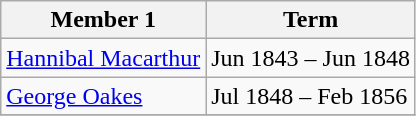<table class="wikitable">
<tr>
<th>Member 1</th>
<th>Term</th>
</tr>
<tr>
<td><a href='#'>Hannibal Macarthur</a></td>
<td>Jun 1843 – Jun 1848</td>
</tr>
<tr>
<td><a href='#'>George Oakes</a></td>
<td>Jul 1848 – Feb 1856</td>
</tr>
<tr>
</tr>
</table>
